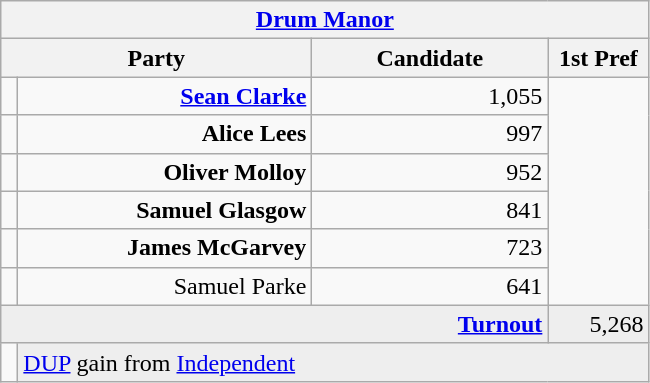<table class="wikitable">
<tr>
<th colspan="4" align="center"><a href='#'>Drum Manor</a></th>
</tr>
<tr>
<th colspan="2" align="center" width=200>Party</th>
<th width=150>Candidate</th>
<th width=60>1st Pref</th>
</tr>
<tr>
<td></td>
<td align="right"><strong><a href='#'>Sean Clarke</a></strong></td>
<td align="right">1,055</td>
</tr>
<tr>
<td></td>
<td align="right"><strong>Alice Lees</strong></td>
<td align="right">997</td>
</tr>
<tr>
<td></td>
<td align="right"><strong>Oliver Molloy</strong></td>
<td align="right">952</td>
</tr>
<tr>
<td></td>
<td align="right"><strong>Samuel Glasgow</strong></td>
<td align="right">841</td>
</tr>
<tr>
<td></td>
<td align="right"><strong>James McGarvey</strong></td>
<td align="right">723</td>
</tr>
<tr>
<td></td>
<td align="right">Samuel Parke</td>
<td align="right">641</td>
</tr>
<tr bgcolor="EEEEEE">
<td colspan=3 align="right"><strong><a href='#'>Turnout</a></strong></td>
<td align="right">5,268</td>
</tr>
<tr>
<td bgcolor=></td>
<td colspan=3 bgcolor="EEEEEE"><a href='#'>DUP</a> gain from <a href='#'>Independent</a></td>
</tr>
</table>
